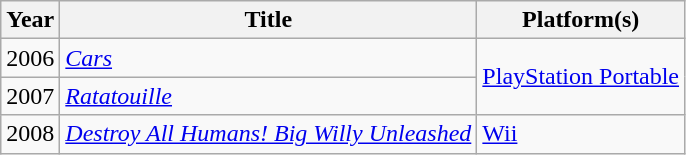<table class="wikitable sortable">
<tr>
<th>Year</th>
<th>Title</th>
<th>Platform(s)</th>
</tr>
<tr>
<td>2006</td>
<td><em><a href='#'>Cars</a></em></td>
<td rowspan="2"><a href='#'>PlayStation Portable</a></td>
</tr>
<tr>
<td>2007</td>
<td><em><a href='#'>Ratatouille</a></em></td>
</tr>
<tr>
<td>2008</td>
<td><em><a href='#'>Destroy All Humans! Big Willy Unleashed</a></em></td>
<td><a href='#'>Wii</a></td>
</tr>
</table>
